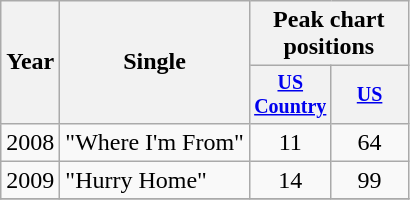<table class="wikitable" style="text-align:center;">
<tr>
<th rowspan="2">Year</th>
<th rowspan="2">Single</th>
<th colspan="2">Peak chart<br>positions</th>
</tr>
<tr style="font-size:smaller;">
<th width="45"><a href='#'>US Country</a></th>
<th width="45"><a href='#'>US</a></th>
</tr>
<tr>
<td>2008</td>
<td align="left">"Where I'm From"</td>
<td>11</td>
<td>64</td>
</tr>
<tr>
<td>2009</td>
<td align="left">"Hurry Home"</td>
<td>14</td>
<td>99</td>
</tr>
<tr>
</tr>
</table>
